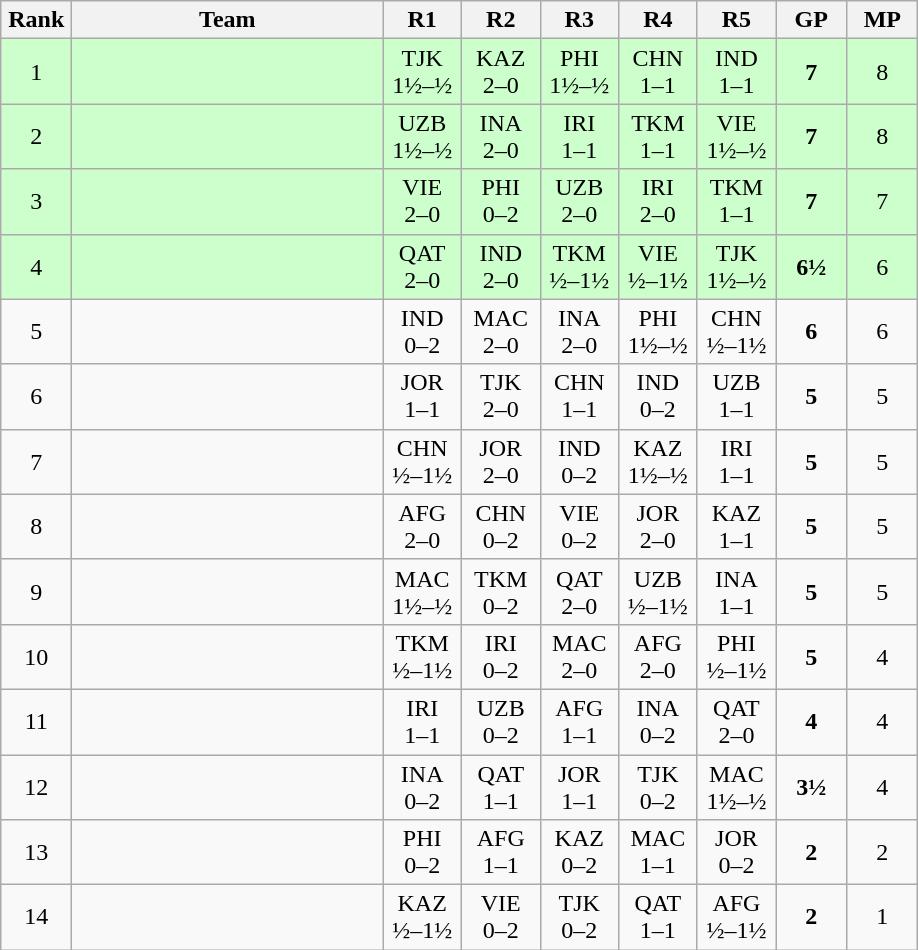<table class=wikitable style="text-align:center">
<tr>
<th width=40>Rank</th>
<th width=200>Team</th>
<th width=45>R1</th>
<th width=45>R2</th>
<th width=45>R3</th>
<th width=45>R4</th>
<th width=45>R5</th>
<th width=40>GP</th>
<th width=40>MP</th>
</tr>
<tr style="background:#ccffcc;">
<td>1</td>
<td align=left></td>
<td>TJK<br>1½–½</td>
<td>KAZ<br>2–0</td>
<td>PHI<br>1½–½</td>
<td>CHN<br>1–1</td>
<td>IND<br>1–1</td>
<td><strong>7</strong></td>
<td>8</td>
</tr>
<tr style="background:#ccffcc;">
<td>2</td>
<td align=left></td>
<td>UZB<br>1½–½</td>
<td>INA<br>2–0</td>
<td>IRI<br>1–1</td>
<td>TKM<br>1–1</td>
<td>VIE<br>1½–½</td>
<td><strong>7</strong></td>
<td>8</td>
</tr>
<tr style="background:#ccffcc;">
<td>3</td>
<td align=left></td>
<td>VIE<br>2–0</td>
<td>PHI<br>0–2</td>
<td>UZB<br>2–0</td>
<td>IRI<br>2–0</td>
<td>TKM<br>1–1</td>
<td><strong>7</strong></td>
<td>7</td>
</tr>
<tr style="background:#ccffcc;">
<td>4</td>
<td align=left></td>
<td>QAT<br>2–0</td>
<td>IND<br>2–0</td>
<td>TKM<br>½–1½</td>
<td>VIE<br>½–1½</td>
<td>TJK<br>1½–½</td>
<td><strong>6½</strong></td>
<td>6</td>
</tr>
<tr>
<td>5</td>
<td align=left></td>
<td>IND<br>0–2</td>
<td>MAC<br>2–0</td>
<td>INA<br>2–0</td>
<td>PHI<br>1½–½</td>
<td>CHN<br>½–1½</td>
<td><strong>6</strong></td>
<td>6</td>
</tr>
<tr>
<td>6</td>
<td align=left></td>
<td>JOR<br>1–1</td>
<td>TJK<br>2–0</td>
<td>CHN<br>1–1</td>
<td>IND<br>0–2</td>
<td>UZB<br>1–1</td>
<td><strong>5</strong></td>
<td>5</td>
</tr>
<tr>
<td>7</td>
<td align=left></td>
<td>CHN<br>½–1½</td>
<td>JOR<br>2–0</td>
<td>IND<br>0–2</td>
<td>KAZ<br>1½–½</td>
<td>IRI<br>1–1</td>
<td><strong>5</strong></td>
<td>5</td>
</tr>
<tr>
<td>8</td>
<td align=left></td>
<td>AFG<br>2–0</td>
<td>CHN<br>0–2</td>
<td>VIE<br>0–2</td>
<td>JOR<br>2–0</td>
<td>KAZ<br>1–1</td>
<td><strong>5</strong></td>
<td>5</td>
</tr>
<tr>
<td>9</td>
<td align=left></td>
<td>MAC<br>1½–½</td>
<td>TKM<br>0–2</td>
<td>QAT<br>2–0</td>
<td>UZB<br>½–1½</td>
<td>INA<br>1–1</td>
<td><strong>5</strong></td>
<td>5</td>
</tr>
<tr>
<td>10</td>
<td align=left></td>
<td>TKM<br>½–1½</td>
<td>IRI<br>0–2</td>
<td>MAC<br>2–0</td>
<td>AFG<br>2–0</td>
<td>PHI<br>½–1½</td>
<td><strong>5</strong></td>
<td>4</td>
</tr>
<tr>
<td>11</td>
<td align=left></td>
<td>IRI<br>1–1</td>
<td>UZB<br>0–2</td>
<td>AFG<br>1–1</td>
<td>INA<br>0–2</td>
<td>QAT<br>2–0</td>
<td><strong>4</strong></td>
<td>4</td>
</tr>
<tr>
<td>12</td>
<td align=left></td>
<td>INA<br>0–2</td>
<td>QAT<br>1–1</td>
<td>JOR<br>1–1</td>
<td>TJK<br>0–2</td>
<td>MAC<br>1½–½</td>
<td><strong>3½</strong></td>
<td>4</td>
</tr>
<tr>
<td>13</td>
<td align=left></td>
<td>PHI<br>0–2</td>
<td>AFG<br>1–1</td>
<td>KAZ<br>0–2</td>
<td>MAC<br>1–1</td>
<td>JOR<br>0–2</td>
<td><strong>2</strong></td>
<td>2</td>
</tr>
<tr>
<td>14</td>
<td align=left></td>
<td>KAZ<br>½–1½</td>
<td>VIE<br>0–2</td>
<td>TJK<br>0–2</td>
<td>QAT<br>1–1</td>
<td>AFG<br>½–1½</td>
<td><strong>2</strong></td>
<td>1</td>
</tr>
</table>
